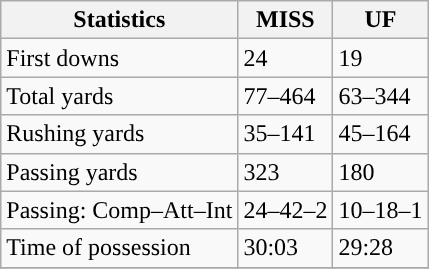<table class="wikitable" style="float: left;">
<tr>
<th>Statistics</th>
<th>MISS</th>
<th>UF</th>
</tr>
<tr>
<td>First downs</td>
<td>24</td>
<td>19</td>
</tr>
<tr>
<td>Total yards</td>
<td>77–464</td>
<td>63–344</td>
</tr>
<tr>
<td>Rushing yards</td>
<td>35–141</td>
<td>45–164</td>
</tr>
<tr>
<td>Passing yards</td>
<td>323</td>
<td>180</td>
</tr>
<tr>
<td>Passing: Comp–Att–Int</td>
<td>24–42–2</td>
<td>10–18–1</td>
</tr>
<tr>
<td>Time of possession</td>
<td>30:03</td>
<td>29:28</td>
</tr>
<tr>
</tr>
</table>
